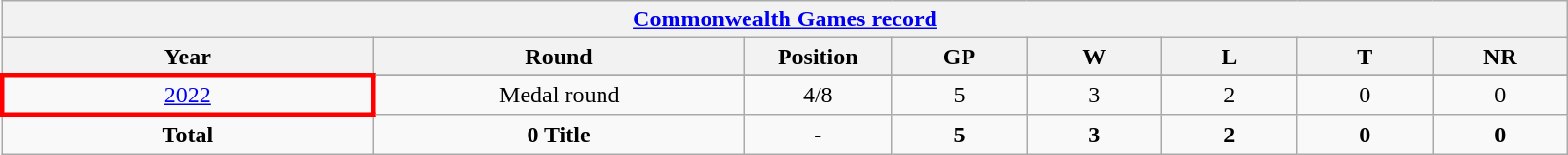<table class="wikitable" style="text-align: center; width:85%">
<tr>
<th colspan=10><a href='#'>Commonwealth Games record</a></th>
</tr>
<tr>
<th width=150>Year</th>
<th width=150>Round</th>
<th width=50>Position</th>
<th width=50>GP</th>
<th width=50>W</th>
<th width=50>L</th>
<th width=50>T</th>
<th width=50>NR</th>
</tr>
<tr>
</tr>
<tr>
<td style="border: 3px solid red"> <a href='#'>2022</a></td>
<td>Medal round</td>
<td>4/8</td>
<td>5</td>
<td>3</td>
<td>2</td>
<td>0</td>
<td>0</td>
</tr>
<tr>
<td><strong>Total</strong></td>
<td><strong>0 Title</strong></td>
<td><strong>-</strong></td>
<td><strong>5</strong></td>
<td><strong>3</strong></td>
<td><strong>2</strong></td>
<td><strong>0</strong></td>
<td><strong>0</strong></td>
</tr>
</table>
